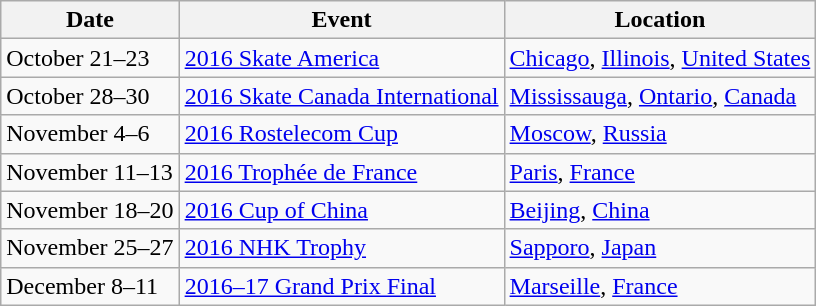<table class="wikitable">
<tr>
<th>Date</th>
<th>Event</th>
<th>Location</th>
</tr>
<tr>
<td>October 21–23</td>
<td><a href='#'>2016 Skate America</a></td>
<td><a href='#'>Chicago</a>, <a href='#'>Illinois</a>, <a href='#'>United States</a></td>
</tr>
<tr>
<td>October 28–30</td>
<td><a href='#'>2016 Skate Canada International</a></td>
<td><a href='#'>Mississauga</a>, <a href='#'>Ontario</a>, <a href='#'>Canada</a></td>
</tr>
<tr>
<td>November 4–6</td>
<td><a href='#'>2016 Rostelecom Cup</a></td>
<td><a href='#'>Moscow</a>, <a href='#'>Russia</a></td>
</tr>
<tr>
<td>November 11–13</td>
<td><a href='#'>2016 Trophée de France</a></td>
<td><a href='#'>Paris</a>, <a href='#'>France</a></td>
</tr>
<tr>
<td>November 18–20</td>
<td><a href='#'>2016 Cup of China</a></td>
<td><a href='#'>Beijing</a>, <a href='#'>China</a></td>
</tr>
<tr>
<td>November 25–27</td>
<td><a href='#'>2016 NHK Trophy</a></td>
<td><a href='#'>Sapporo</a>, <a href='#'>Japan</a></td>
</tr>
<tr>
<td>December 8–11</td>
<td><a href='#'>2016–17 Grand Prix Final</a></td>
<td><a href='#'>Marseille</a>, <a href='#'>France</a></td>
</tr>
</table>
